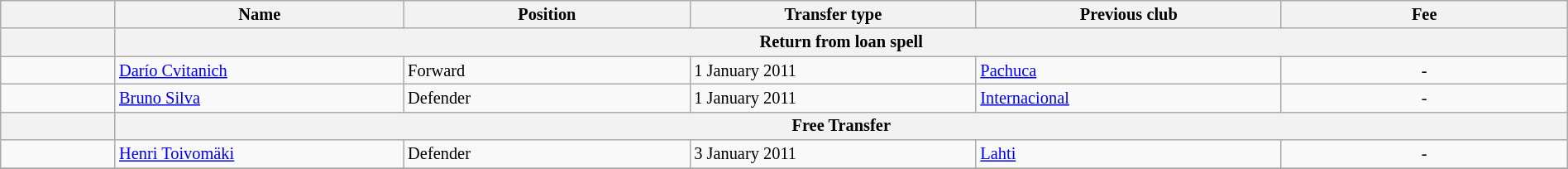<table class="wikitable" style="width:100%; font-size:85%;">
<tr>
<th width="2%"></th>
<th width="5%">Name</th>
<th width="5%">Position</th>
<th width="5%">Transfer type</th>
<th width="5%">Previous club</th>
<th width="5%">Fee</th>
</tr>
<tr>
<th></th>
<th colspan="5" align="center">Return from loan spell</th>
</tr>
<tr>
<td align=center></td>
<td align=left> <a href='#'>Darío Cvitanich</a></td>
<td align=left>Forward</td>
<td align=left>1 January 2011</td>
<td align=left> <a href='#'>Pachuca</a></td>
<td align=center>-</td>
</tr>
<tr>
<td align=center></td>
<td align=left> <a href='#'>Bruno Silva</a></td>
<td align=left>Defender</td>
<td align=left>1 January 2011</td>
<td align=left> <a href='#'>Internacional</a></td>
<td align=center>-</td>
</tr>
<tr>
<th></th>
<th colspan="5" align="center">Free Transfer</th>
</tr>
<tr>
<td align=center></td>
<td align=left> <a href='#'>Henri Toivomäki</a></td>
<td align=left>Defender</td>
<td align=left>3 January 2011</td>
<td align=left> <a href='#'>Lahti</a></td>
<td align=center>-</td>
</tr>
<tr>
</tr>
</table>
